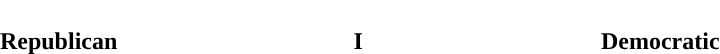<table style="width:60%; text-align:center">
<tr style="color:white">
<td style="background:"><strong>221</strong></td>
<td style="background:"><strong>2</strong></td>
<td style="background:"><strong>212</strong></td>
</tr>
<tr>
<td style="color:"><strong>Republican</strong></td>
<td style="color:"><strong>I</strong></td>
<td style="color:"><strong>Democratic</strong></td>
</tr>
</table>
